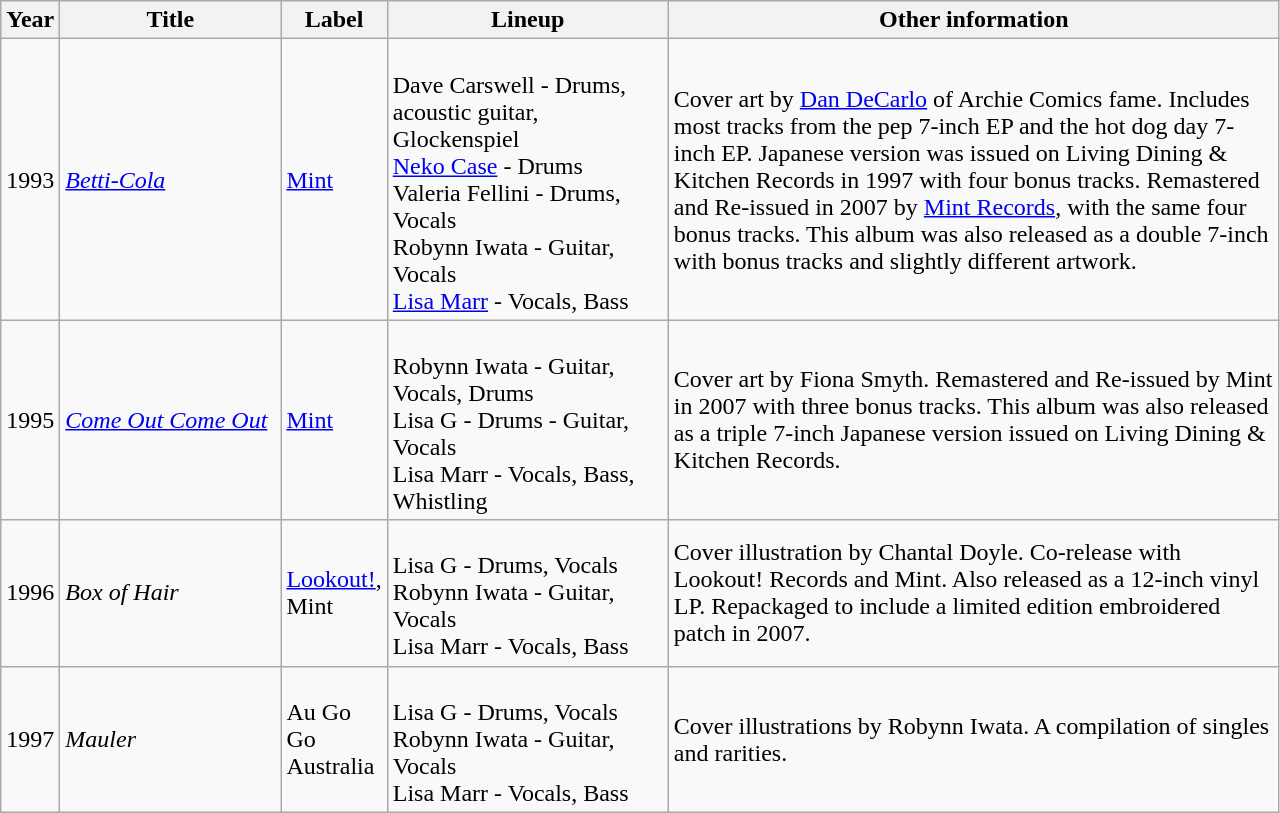<table class="wikitable">
<tr>
<th width="30">Year</th>
<th width="140">Title</th>
<th width="60">Label</th>
<th width="180">Lineup</th>
<th width="400">Other information</th>
</tr>
<tr>
<td>1993</td>
<td><em><a href='#'>Betti-Cola</a></em></td>
<td><a href='#'>Mint</a></td>
<td><br>Dave Carswell - Drums, acoustic guitar, Glockenspiel<br><a href='#'>Neko Case</a> - Drums<br>Valeria Fellini - Drums, Vocals<br>Robynn Iwata - Guitar, Vocals<br><a href='#'>Lisa Marr</a> - Vocals, Bass</td>
<td>Cover art by <a href='#'>Dan DeCarlo</a> of Archie Comics fame. Includes most tracks from the pep 7-inch EP and the hot dog day 7-inch EP. Japanese version was issued on Living Dining & Kitchen Records in 1997 with four bonus tracks. Remastered and Re-issued in 2007 by <a href='#'>Mint Records</a>, with the same four bonus tracks. This album was also released as a double 7-inch with bonus tracks and slightly different artwork.</td>
</tr>
<tr>
<td>1995</td>
<td><em><a href='#'>Come Out Come Out</a></em></td>
<td><a href='#'>Mint</a></td>
<td><br>Robynn Iwata - Guitar, Vocals, Drums<br>Lisa G - Drums - Guitar, Vocals<br>Lisa Marr - Vocals, Bass, Whistling</td>
<td>Cover art by Fiona Smyth. Remastered and Re-issued by Mint in 2007 with three bonus tracks. This album was also released as a triple 7-inch Japanese version issued on Living Dining & Kitchen Records.</td>
</tr>
<tr>
<td>1996</td>
<td><em>Box of Hair</em></td>
<td><a href='#'>Lookout!</a>, Mint</td>
<td><br>Lisa G - Drums, Vocals<br>Robynn Iwata - Guitar, Vocals<br>Lisa Marr - Vocals, Bass</td>
<td>Cover illustration by Chantal Doyle. Co-release with Lookout! Records and Mint. Also released as a 12-inch vinyl LP. Repackaged to include a limited edition embroidered patch in 2007.</td>
</tr>
<tr>
<td>1997</td>
<td><em>Mauler</em></td>
<td>Au Go Go Australia</td>
<td><br>Lisa G - Drums, Vocals<br>Robynn Iwata - Guitar, Vocals<br>Lisa Marr - Vocals, Bass</td>
<td>Cover illustrations by Robynn Iwata. A compilation of singles and rarities.</td>
</tr>
</table>
